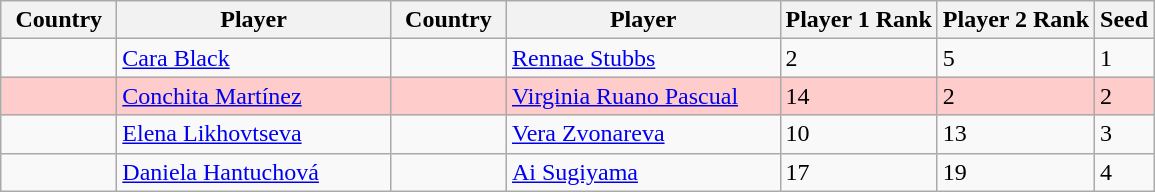<table class="sortable wikitable">
<tr>
<th width="70">Country</th>
<th width="175">Player</th>
<th width="70">Country</th>
<th width="175">Player</th>
<th>Player 1 Rank</th>
<th>Player 2 Rank</th>
<th>Seed</th>
</tr>
<tr>
<td></td>
<td><a href='#'>Cara Black</a></td>
<td></td>
<td><a href='#'>Rennae Stubbs</a></td>
<td>2</td>
<td>5</td>
<td>1</td>
</tr>
<tr style="background:#fcc;">
<td></td>
<td><a href='#'>Conchita Martínez</a></td>
<td></td>
<td><a href='#'>Virginia Ruano Pascual</a></td>
<td>14</td>
<td>2</td>
<td>2</td>
</tr>
<tr>
<td></td>
<td><a href='#'>Elena Likhovtseva</a></td>
<td></td>
<td><a href='#'>Vera Zvonareva</a></td>
<td>10</td>
<td>13</td>
<td>3</td>
</tr>
<tr>
<td></td>
<td><a href='#'>Daniela Hantuchová</a></td>
<td></td>
<td><a href='#'>Ai Sugiyama</a></td>
<td>17</td>
<td>19</td>
<td>4</td>
</tr>
</table>
